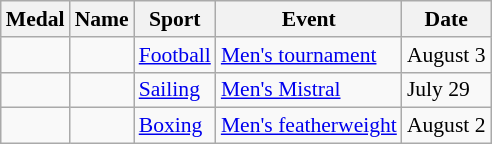<table class="wikitable sortable" style="font-size:90%">
<tr>
<th>Medal</th>
<th>Name</th>
<th>Sport</th>
<th>Event</th>
<th>Date</th>
</tr>
<tr>
<td></td>
<td><br></td>
<td><a href='#'>Football</a></td>
<td><a href='#'>Men's tournament</a></td>
<td>August 3</td>
</tr>
<tr>
<td></td>
<td></td>
<td><a href='#'>Sailing</a></td>
<td><a href='#'>Men's Mistral</a></td>
<td>July 29</td>
</tr>
<tr>
<td></td>
<td></td>
<td><a href='#'>Boxing</a></td>
<td><a href='#'>Men's featherweight</a></td>
<td>August 2</td>
</tr>
</table>
